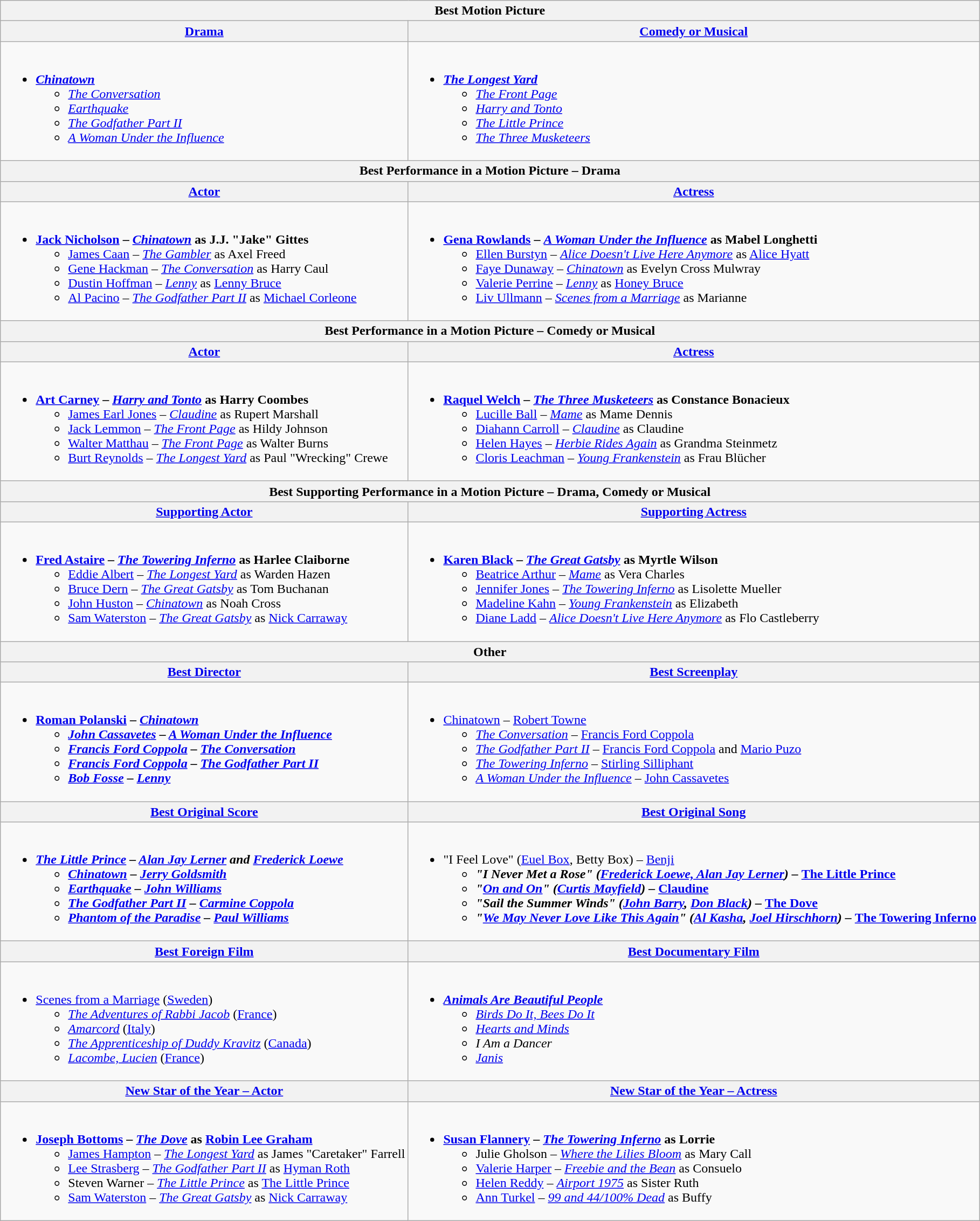<table class="wikitable" style="width=100%">
<tr>
<th colspan="2">Best Motion Picture</th>
</tr>
<tr>
<th style="width=50%"><a href='#'>Drama</a></th>
<th style="width=50%"><a href='#'>Comedy or Musical</a></th>
</tr>
<tr>
<td valign="top"><br><ul><li><strong><em><a href='#'>Chinatown</a></em></strong><ul><li><em><a href='#'>The Conversation</a></em></li><li><em><a href='#'>Earthquake</a></em></li><li><em><a href='#'>The Godfather Part II</a></em></li><li><em><a href='#'>A Woman Under the Influence</a></em></li></ul></li></ul></td>
<td valign="top"><br><ul><li><strong><em><a href='#'>The Longest Yard</a></em></strong><ul><li><em><a href='#'>The Front Page</a></em></li><li><em><a href='#'>Harry and Tonto</a></em></li><li><em><a href='#'>The Little Prince</a></em></li><li><em><a href='#'>The Three Musketeers</a></em></li></ul></li></ul></td>
</tr>
<tr>
<th colspan="2">Best Performance in a Motion Picture – Drama</th>
</tr>
<tr>
<th><a href='#'>Actor</a></th>
<th><a href='#'>Actress</a></th>
</tr>
<tr>
<td valign="top"><br><ul><li><strong><a href='#'>Jack Nicholson</a> – <em><a href='#'>Chinatown</a></em> as J.J. "Jake" Gittes</strong><ul><li><a href='#'>James Caan</a> – <em><a href='#'>The Gambler</a></em> as Axel Freed</li><li><a href='#'>Gene Hackman</a> – <em><a href='#'>The Conversation</a></em> as Harry Caul</li><li><a href='#'>Dustin Hoffman</a> – <em><a href='#'>Lenny</a></em> as <a href='#'>Lenny Bruce</a></li><li><a href='#'>Al Pacino</a> – <em><a href='#'>The Godfather Part II</a></em> as <a href='#'>Michael Corleone</a></li></ul></li></ul></td>
<td valign="top"><br><ul><li><strong><a href='#'>Gena Rowlands</a> – <em><a href='#'>A Woman Under the Influence</a></em> as Mabel Longhetti</strong><ul><li><a href='#'>Ellen Burstyn</a> – <em><a href='#'>Alice Doesn't Live Here Anymore</a></em> as <a href='#'>Alice Hyatt</a></li><li><a href='#'>Faye Dunaway</a> – <em><a href='#'>Chinatown</a></em> as Evelyn Cross Mulwray</li><li><a href='#'>Valerie Perrine</a> – <em><a href='#'>Lenny</a></em> as <a href='#'>Honey Bruce</a></li><li><a href='#'>Liv Ullmann</a> – <em><a href='#'>Scenes from a Marriage</a></em> as Marianne</li></ul></li></ul></td>
</tr>
<tr>
<th colspan="2">Best Performance in a Motion Picture – Comedy or Musical</th>
</tr>
<tr>
<th><a href='#'>Actor</a></th>
<th><a href='#'>Actress</a></th>
</tr>
<tr>
<td valign="top"><br><ul><li><strong><a href='#'>Art Carney</a> – <em><a href='#'>Harry and Tonto</a></em> as Harry Coombes</strong><ul><li><a href='#'>James Earl Jones</a> – <em><a href='#'>Claudine</a></em> as Rupert Marshall</li><li><a href='#'>Jack Lemmon</a> – <em><a href='#'>The Front Page</a></em> as Hildy Johnson</li><li><a href='#'>Walter Matthau</a> – <em><a href='#'>The Front Page</a></em> as Walter Burns</li><li><a href='#'>Burt Reynolds</a> – <em><a href='#'>The Longest Yard</a></em> as Paul "Wrecking" Crewe</li></ul></li></ul></td>
<td valign="top"><br><ul><li><strong><a href='#'>Raquel Welch</a> – <em><a href='#'>The Three Musketeers</a></em> as Constance Bonacieux</strong><ul><li><a href='#'>Lucille Ball</a> – <em><a href='#'>Mame</a></em> as Mame Dennis</li><li><a href='#'>Diahann Carroll</a> – <em><a href='#'>Claudine</a></em> as Claudine</li><li><a href='#'>Helen Hayes</a> – <em><a href='#'>Herbie Rides Again</a></em> as Grandma Steinmetz</li><li><a href='#'>Cloris Leachman</a> – <em><a href='#'>Young Frankenstein</a></em> as Frau Blücher</li></ul></li></ul></td>
</tr>
<tr>
<th colspan="2">Best Supporting Performance in a Motion Picture – Drama, Comedy or Musical</th>
</tr>
<tr>
<th><a href='#'>Supporting Actor</a></th>
<th><a href='#'>Supporting Actress</a></th>
</tr>
<tr>
<td valign="top"><br><ul><li><strong><a href='#'>Fred Astaire</a> – <em><a href='#'>The Towering Inferno</a></em> as Harlee Claiborne</strong><ul><li><a href='#'>Eddie Albert</a> – <em><a href='#'>The Longest Yard</a></em> as Warden Hazen</li><li><a href='#'>Bruce Dern</a> – <em><a href='#'>The Great Gatsby</a></em> as Tom Buchanan</li><li><a href='#'>John Huston</a> – <em><a href='#'>Chinatown</a></em> as Noah Cross</li><li><a href='#'>Sam Waterston</a> – <em><a href='#'>The Great Gatsby</a></em> as <a href='#'>Nick Carraway</a></li></ul></li></ul></td>
<td valign="top"><br><ul><li><strong><a href='#'>Karen Black</a> – <em><a href='#'>The Great Gatsby</a></em> as Myrtle Wilson</strong><ul><li><a href='#'>Beatrice Arthur</a> – <em><a href='#'>Mame</a></em> as Vera Charles</li><li><a href='#'>Jennifer Jones</a> – <em><a href='#'>The Towering Inferno</a></em> as Lisolette Mueller</li><li><a href='#'>Madeline Kahn</a> – <em><a href='#'>Young Frankenstein</a></em> as Elizabeth</li><li><a href='#'>Diane Ladd</a> – <em><a href='#'>Alice Doesn't Live Here Anymore</a></em> as Flo Castleberry</li></ul></li></ul></td>
</tr>
<tr>
<th colspan=2>Other</th>
</tr>
<tr>
<th><a href='#'>Best Director</a></th>
<th><a href='#'>Best Screenplay</a></th>
</tr>
<tr>
<td valign="top"><br><ul><li><strong><a href='#'>Roman Polanski</a> – <em><a href='#'>Chinatown</a><strong><em><ul><li><a href='#'>John Cassavetes</a> – </em><a href='#'>A Woman Under the Influence</a><em></li><li><a href='#'>Francis Ford Coppola</a> – </em><a href='#'>The Conversation</a><em></li><li><a href='#'>Francis Ford Coppola</a> – </em><a href='#'>The Godfather Part II</a><em></li><li><a href='#'>Bob Fosse</a> – </em><a href='#'>Lenny</a><em></li></ul></li></ul></td>
<td valign="top"><br><ul><li></em></strong><a href='#'>Chinatown</a></em> – <a href='#'>Robert Towne</a></strong><ul><li><em><a href='#'>The Conversation</a></em> – <a href='#'>Francis Ford Coppola</a></li><li><em><a href='#'>The Godfather Part II</a></em> – <a href='#'>Francis Ford Coppola</a> and <a href='#'>Mario Puzo</a></li><li><em><a href='#'>The Towering Inferno</a></em> – <a href='#'>Stirling Silliphant</a></li><li><em><a href='#'>A Woman Under the Influence</a></em> – <a href='#'>John Cassavetes</a></li></ul></li></ul></td>
</tr>
<tr>
<th><a href='#'>Best Original Score</a></th>
<th><a href='#'>Best Original Song</a></th>
</tr>
<tr>
<td valign="top"><br><ul><li><strong><em><a href='#'>The Little Prince</a><em> – <a href='#'>Alan Jay Lerner</a> and <a href='#'>Frederick Loewe</a><strong><ul><li></em><a href='#'>Chinatown</a><em> – <a href='#'>Jerry Goldsmith</a></li><li></em><a href='#'>Earthquake</a><em> – <a href='#'>John Williams</a></li><li></em><a href='#'>The Godfather Part II</a><em> – <a href='#'>Carmine Coppola</a></li><li></em><a href='#'>Phantom of the Paradise</a><em> – <a href='#'>Paul Williams</a></li></ul></li></ul></td>
<td valign="top"><br><ul><li></strong> "I Feel Love" (<a href='#'>Euel Box</a>, Betty Box) – </em><a href='#'>Benji</a><em> <strong><ul><li>"I Never Met a Rose" (<a href='#'>Frederick Loewe, Alan Jay Lerner</a>) – </em><a href='#'>The Little Prince</a><em></li><li>"<a href='#'>On and On</a>" (<a href='#'>Curtis Mayfield</a>) – </em><a href='#'>Claudine</a><em></li><li>"Sail the Summer Winds" (<a href='#'>John Barry</a>, <a href='#'>Don Black</a>) – </em><a href='#'>The Dove</a><em></li><li>"<a href='#'>We May Never Love Like This Again</a>" (<a href='#'>Al Kasha</a>, <a href='#'>Joel Hirschhorn</a>) – </em><a href='#'>The Towering Inferno</a><em></li></ul></li></ul></td>
</tr>
<tr>
<th><a href='#'>Best Foreign Film</a></th>
<th><a href='#'>Best Documentary Film</a></th>
</tr>
<tr>
<td valign="top"><br><ul><li></em></strong><a href='#'>Scenes from a Marriage</a></em> (<a href='#'>Sweden</a>)</strong><ul><li><em><a href='#'>The Adventures of Rabbi Jacob</a></em> (<a href='#'>France</a>)</li><li><em><a href='#'>Amarcord</a></em> (<a href='#'>Italy</a>)</li><li><em><a href='#'>The Apprenticeship of Duddy Kravitz</a></em> (<a href='#'>Canada</a>)</li><li><em><a href='#'>Lacombe, Lucien</a></em> (<a href='#'>France</a>)</li></ul></li></ul></td>
<td valign="top"><br><ul><li><strong><em><a href='#'>Animals Are Beautiful People</a></em></strong><ul><li><em><a href='#'>Birds Do It, Bees Do It</a></em></li><li><em><a href='#'>Hearts and Minds</a></em></li><li><em>I Am a Dancer</em></li><li><em><a href='#'>Janis</a></em></li></ul></li></ul></td>
</tr>
<tr>
<th><a href='#'>New Star of the Year – Actor</a></th>
<th><a href='#'>New Star of the Year – Actress</a></th>
</tr>
<tr>
<td valign="top"><br><ul><li><strong><a href='#'>Joseph Bottoms</a> – <em><a href='#'>The Dove</a></em> as <a href='#'>Robin Lee Graham</a></strong><ul><li><a href='#'>James Hampton</a> – <em><a href='#'>The Longest Yard</a></em> as James "Caretaker" Farrell</li><li><a href='#'>Lee Strasberg</a> – <em><a href='#'>The Godfather Part II</a></em> as <a href='#'>Hyman Roth</a></li><li>Steven Warner – <em><a href='#'>The Little Prince</a></em> as <a href='#'>The Little Prince</a></li><li><a href='#'>Sam Waterston</a> – <em><a href='#'>The Great Gatsby</a></em> as <a href='#'>Nick Carraway</a></li></ul></li></ul></td>
<td valign="top"><br><ul><li><strong><a href='#'>Susan Flannery</a> – <em><a href='#'>The Towering Inferno</a></em> as Lorrie</strong><ul><li>Julie Gholson – <em><a href='#'>Where the Lilies Bloom</a></em> as Mary Call</li><li><a href='#'>Valerie Harper</a> – <em><a href='#'>Freebie and the Bean</a></em> as Consuelo</li><li><a href='#'>Helen Reddy</a> – <em><a href='#'>Airport 1975</a></em> as Sister Ruth</li><li><a href='#'>Ann Turkel</a> – <em><a href='#'>99 and 44/100% Dead</a></em> as Buffy</li></ul></li></ul></td>
</tr>
</table>
